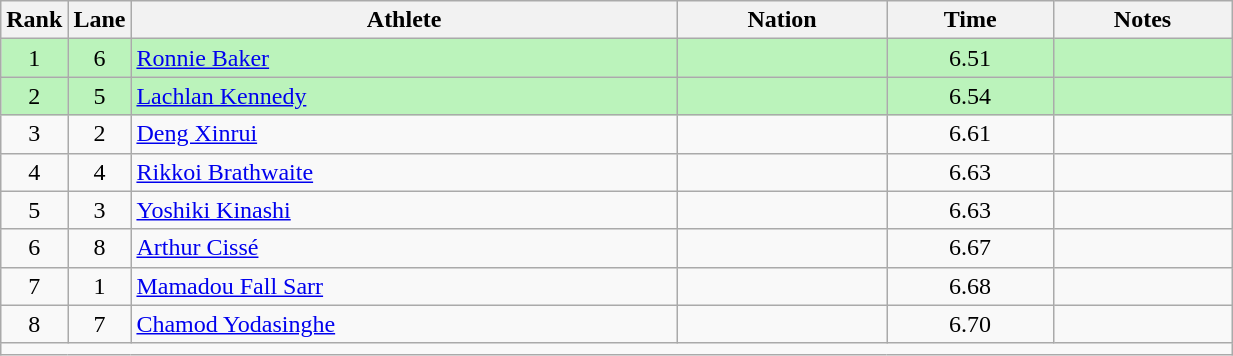<table class="wikitable sortable" style="text-align:center;width: 65%;">
<tr>
<th scope="col" style="width: 10px;">Rank</th>
<th scope="col" style="width: 10px;">Lane</th>
<th scope="col">Athlete</th>
<th scope="col">Nation</th>
<th scope="col">Time</th>
<th scope="col">Notes</th>
</tr>
<tr bgcolor=bbf3bb>
<td>1</td>
<td>6</td>
<td align=left><a href='#'>Ronnie Baker</a></td>
<td align=left></td>
<td>6.51</td>
<td></td>
</tr>
<tr bgcolor=bbf3bb>
<td>2</td>
<td>5</td>
<td align=left><a href='#'> Lachlan Kennedy</a></td>
<td align=left></td>
<td>6.54</td>
<td></td>
</tr>
<tr>
<td>3</td>
<td>2</td>
<td align=left><a href='#'>Deng Xinrui</a></td>
<td align=left></td>
<td>6.61</td>
<td></td>
</tr>
<tr>
<td>4</td>
<td>4</td>
<td align=left><a href='#'>Rikkoi Brathwaite</a></td>
<td align=left></td>
<td>6.63 </td>
<td></td>
</tr>
<tr>
<td>5</td>
<td>3</td>
<td align=left><a href='#'>Yoshiki Kinashi</a></td>
<td align=left></td>
<td>6.63 </td>
<td></td>
</tr>
<tr>
<td>6</td>
<td>8</td>
<td align=left><a href='#'>Arthur Cissé</a></td>
<td align=left></td>
<td>6.67</td>
<td></td>
</tr>
<tr>
<td>7</td>
<td>1</td>
<td align=left><a href='#'>Mamadou Fall Sarr</a></td>
<td align=left></td>
<td>6.68</td>
<td></td>
</tr>
<tr>
<td>8</td>
<td>7</td>
<td align=left><a href='#'>Chamod Yodasinghe</a></td>
<td align=left></td>
<td>6.70</td>
<td></td>
</tr>
<tr class="sortbottom">
<td colspan="6"></td>
</tr>
</table>
